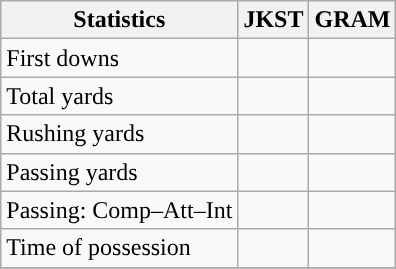<table class="wikitable" style="float: left;">
<tr>
<th>Statistics</th>
<th>JKST</th>
<th>GRAM</th>
</tr>
<tr>
<td>First downs</td>
<td></td>
<td></td>
</tr>
<tr>
<td>Total yards</td>
<td></td>
<td></td>
</tr>
<tr>
<td>Rushing yards</td>
<td></td>
<td></td>
</tr>
<tr>
<td>Passing yards</td>
<td></td>
<td></td>
</tr>
<tr>
<td>Passing: Comp–Att–Int</td>
<td></td>
<td></td>
</tr>
<tr>
<td>Time of possession</td>
<td></td>
<td></td>
</tr>
<tr>
</tr>
</table>
